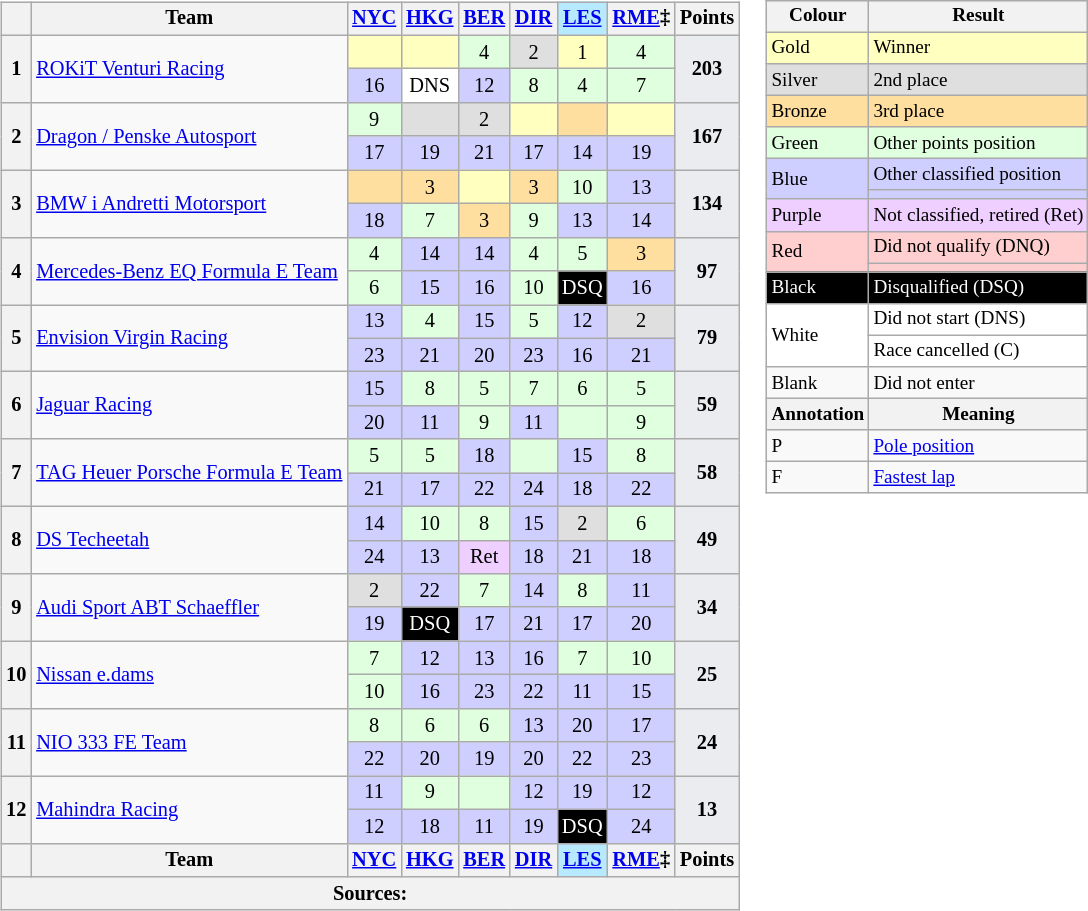<table>
<tr>
<td style="vertical-align:top;"><br><table class="wikitable" style="font-size:85%; text-align:center;">
<tr style="vertical-align:middle;">
<th style="vertical-align:middle"></th>
<th style="vertical-align:middle">Team</th>
<th><a href='#'>NYC</a><br></th>
<th><a href='#'>HKG</a><br></th>
<th><a href='#'>BER</a><br></th>
<th><a href='#'>DIR</a><br></th>
<th style="background: #B7EAFF"><a href='#'>LES</a><br></th>
<th><a href='#'>RME</a>‡<br></th>
<th style="vertical-align:middle">Points</th>
</tr>
<tr>
<th rowspan="2">1</th>
<td rowspan="2" style="text-align:left"> <a href='#'>ROKiT Venturi Racing</a></td>
<td style="background:#FFFFBF;"></td>
<td style="background:#FFFFBF;"></td>
<td style="background:#DFFFDF;">4</td>
<td style="background:#DFDFDF;">2</td>
<td style="background:#FFFFBF;">1</td>
<td style="background:#DFFFDF;">4</td>
<td rowspan="2" style="background-color:#EAECF0;text-align:center"><strong>203</strong></td>
</tr>
<tr>
<td style="background:#CFCFFF;">16</td>
<td style="background:#FFFFFF;">DNS</td>
<td style="background:#CFCFFF;">12</td>
<td style="background:#DFFFDF;">8</td>
<td style="background:#DFFFDF;">4</td>
<td style="background:#DFFFDF;">7</td>
</tr>
<tr>
<th rowspan="2">2</th>
<td rowspan="2" style="text-align:left"> <a href='#'>Dragon / Penske Autosport</a></td>
<td style="background:#DFFFDF;">9</td>
<td style="background:#DFDFDF;"></td>
<td style="background:#DFDFDF;">2</td>
<td style="background:#FFFFBF;"></td>
<td style="background:#FFDF9F;"></td>
<td style="background:#FFFFBF;"></td>
<td rowspan="2" style="background-color:#EAECF0;text-align:center"><strong>167</strong></td>
</tr>
<tr>
<td style="background:#CFCFFF;">17</td>
<td style="background:#CFCFFF;">19</td>
<td style="background:#CFCFFF;">21</td>
<td style="background:#CFCFFF;">17</td>
<td style="background:#CFCFFF;">14</td>
<td style="background:#CFCFFF;">19</td>
</tr>
<tr>
<th rowspan="2">3</th>
<td rowspan="2" style="text-align:left"> <a href='#'>BMW i Andretti Motorsport</a></td>
<td style="background:#FFDF9F;"></td>
<td style="background:#FFDF9F;">3</td>
<td style="background:#FFFFBF;"></td>
<td style="background:#FFDF9F;">3</td>
<td style="background:#DFFFDF;">10</td>
<td style="background:#CFCFFF;">13</td>
<td rowspan="2" style="background-color:#EAECF0;text-align:center"><strong>134</strong></td>
</tr>
<tr>
<td style="background:#CFCFFF;">18</td>
<td style="background:#DFFFDF;">7</td>
<td style="background:#FFDF9F;">3</td>
<td style="background:#DFFFDF;">9</td>
<td style="background:#CFCFFF;">13</td>
<td style="background:#CFCFFF;">14</td>
</tr>
<tr>
<th rowspan="2">4</th>
<td rowspan="2" style="text-align:left"> <a href='#'>Mercedes-Benz EQ Formula E Team</a></td>
<td style="background:#DFFFDF;">4</td>
<td style="background:#CFCFFF;">14</td>
<td style="background:#CFCFFF;">14</td>
<td style="background:#DFFFDF;">4</td>
<td style="background:#DFFFDF;">5</td>
<td style="background:#FFDF9F;">3</td>
<td rowspan="2" style="background-color:#EAECF0;text-align:center"><strong>97</strong></td>
</tr>
<tr>
<td style="background:#DFFFDF;">6</td>
<td style="background:#CFCFFF;">15</td>
<td style="background:#CFCFFF;">16</td>
<td style="background:#DFFFDF;">10</td>
<td style="background:#000000; color:white">DSQ</td>
<td style="background:#CFCFFF;">16</td>
</tr>
<tr>
<th rowspan="2">5</th>
<td rowspan="2" style="text-align:left"> <a href='#'>Envision Virgin Racing</a></td>
<td style="background:#CFCFFF;">13</td>
<td style="background:#DFFFDF;">4</td>
<td style="background:#CFCFFF;">15</td>
<td style="background:#DFFFDF;">5</td>
<td style="background:#CFCFFF;">12</td>
<td style="background:#DFDFDF;">2</td>
<td rowspan="2" style="background-color:#EAECF0;text-align:center"><strong>79</strong></td>
</tr>
<tr>
<td style="background:#CFCFFF;">23</td>
<td style="background:#CFCFFF;">21</td>
<td style="background:#CFCFFF;">20</td>
<td style="background:#CFCFFF;">23</td>
<td style="background:#CFCFFF;">16</td>
<td style="background:#CFCFFF;">21</td>
</tr>
<tr>
<th rowspan="2">6</th>
<td rowspan="2" style="text-align:left"> <a href='#'>Jaguar Racing</a></td>
<td style="background:#CFCFFF;">15</td>
<td style="background:#DFFFDF;">8</td>
<td style="background:#DFFFDF;">5</td>
<td style="background:#DFFFDF;">7</td>
<td style="background:#DFFFDF;">6</td>
<td style="background:#DFFFDF;">5</td>
<td rowspan="2" style="background-color:#EAECF0;text-align:center"><strong>59</strong></td>
</tr>
<tr>
<td style="background:#CFCFFF;">20</td>
<td style="background:#CFCFFF;">11</td>
<td style="background:#DFFFDF;">9</td>
<td style="background:#CFCFFF;">11</td>
<td style="background:#DFFFDF;"></td>
<td style="background:#DFFFDF;">9</td>
</tr>
<tr>
<th rowspan="2">7</th>
<td rowspan="2" style="text-align:left"> <a href='#'>TAG Heuer Porsche Formula E Team</a></td>
<td style="background:#DFFFDF;">5</td>
<td style="background:#DFFFDF;">5</td>
<td style="background:#CFCFFF;">18</td>
<td style="background:#DFFFDF;"></td>
<td style="background:#CFCFFF;">15</td>
<td style="background:#DFFFDF;">8</td>
<td rowspan="2" style="background-color:#EAECF0;text-align:center"><strong>58</strong></td>
</tr>
<tr>
<td style="background:#CFCFFF;">21</td>
<td style="background:#CFCFFF;">17</td>
<td style="background:#CFCFFF;">22</td>
<td style="background:#CFCFFF;">24</td>
<td style="background:#CFCFFF;">18</td>
<td style="background:#CFCFFF;">22</td>
</tr>
<tr>
<th rowspan="2">8</th>
<td rowspan="2" style="text-align:left"> <a href='#'>DS Techeetah</a></td>
<td style="background:#CFCFFF;">14</td>
<td style="background:#DFFFDF;">10</td>
<td style="background:#DFFFDF;">8</td>
<td style="background:#CFCFFF;">15</td>
<td style="background:#DFDFDF;">2</td>
<td style="background:#DFFFDF;">6</td>
<td rowspan="2" style="background-color:#EAECF0;text-align:center"><strong>49</strong></td>
</tr>
<tr>
<td style="background:#CFCFFF;">24</td>
<td style="background:#CFCFFF;">13</td>
<td style="background:#EFCFFF;">Ret</td>
<td style="background:#CFCFFF;">18</td>
<td style="background:#CFCFFF;">21</td>
<td style="background:#CFCFFF;">18</td>
</tr>
<tr>
<th rowspan="2">9</th>
<td rowspan="2" style="text-align:left"> <a href='#'>Audi Sport ABT Schaeffler</a></td>
<td style="background:#DFDFDF;">2</td>
<td style="background:#CFCFFF;">22</td>
<td style="background:#DFFFDF;">7</td>
<td style="background:#CFCFFF;">14</td>
<td style="background:#DFFFDF;">8</td>
<td style="background:#CFCFFF;">11</td>
<td rowspan="2" style="background-color:#EAECF0;text-align:center"><strong>34</strong></td>
</tr>
<tr>
<td style="background:#CFCFFF;">19</td>
<td style="background:#000000; color:white">DSQ</td>
<td style="background:#CFCFFF;">17</td>
<td style="background:#CFCFFF;">21</td>
<td style="background:#CFCFFF;">17</td>
<td style="background:#CFCFFF;">20</td>
</tr>
<tr>
<th rowspan="2">10</th>
<td rowspan="2" style="text-align:left"> <a href='#'>Nissan e.dams</a></td>
<td style="background:#DFFFDF;">7</td>
<td style="background:#CFCFFF;">12</td>
<td style="background:#CFCFFF;">13</td>
<td style="background:#CFCFFF;">16</td>
<td style="background:#DFFFDF;">7</td>
<td style="background:#DFFFDF;">10</td>
<td rowspan="2" style="background-color:#EAECF0;text-align:center"><strong>25</strong></td>
</tr>
<tr>
<td style="background:#DFFFDF;">10</td>
<td style="background:#CFCFFF;">16</td>
<td style="background:#CFCFFF;">23</td>
<td style="background:#CFCFFF;">22</td>
<td style="background:#CFCFFF;">11</td>
<td style="background:#CFCFFF;">15</td>
</tr>
<tr>
<th rowspan="2">11</th>
<td rowspan="2" style="text-align:left"> <a href='#'>NIO 333 FE Team</a></td>
<td style="background:#DFFFDF;">8</td>
<td style="background:#DFFFDF;">6</td>
<td style="background:#DFFFDF;">6</td>
<td style="background:#CFCFFF;">13</td>
<td style="background:#CFCFFF;">20</td>
<td style="background:#CFCFFF;">17</td>
<td rowspan="2" style="background-color:#EAECF0;text-align:center"><strong>24</strong></td>
</tr>
<tr>
<td style="background:#CFCFFF;">22</td>
<td style="background:#CFCFFF;">20</td>
<td style="background:#CFCFFF;">19</td>
<td style="background:#CFCFFF;">20</td>
<td style="background:#CFCFFF;">22</td>
<td style="background:#CFCFFF;">23</td>
</tr>
<tr>
<th rowspan="2">12</th>
<td rowspan="2" style="text-align:left"> <a href='#'>Mahindra Racing</a></td>
<td style="background:#CFCFFF;">11</td>
<td style="background:#DFFFDF;">9</td>
<td style="background:#DFFFDF;"></td>
<td style="background:#CFCFFF;">12</td>
<td style="background:#CFCFFF;">19</td>
<td style="background:#CFCFFF;">12</td>
<td rowspan="2" style="background-color:#EAECF0;text-align:center"><strong>13</strong></td>
</tr>
<tr>
<td style="background:#CFCFFF;">12</td>
<td style="background:#CFCFFF;">18</td>
<td style="background:#CFCFFF;">11</td>
<td style="background:#CFCFFF;">19</td>
<td style="background:#000000; color:white">DSQ</td>
<td style="background:#CFCFFF;">24</td>
</tr>
<tr style="vertical-align:middle;">
<th style="vertical-align:middle"></th>
<th style="vertical-align:middle">Team</th>
<th><a href='#'>NYC</a><br></th>
<th><a href='#'>HKG</a><br></th>
<th><a href='#'>BER</a><br></th>
<th><a href='#'>DIR</a><br></th>
<th style="background: #B7EAFF"><a href='#'>LES</a><br></th>
<th><a href='#'>RME</a>‡<br></th>
<th style="vertical-align:middle">Points</th>
</tr>
<tr>
<th colspan="9"><strong>Sources:</strong></th>
</tr>
</table>
</td>
<td style="vertical-align:top;"><br><table style="margin-right:0; font-size:80%" class="wikitable">
<tr>
<th>Colour</th>
<th>Result</th>
</tr>
<tr style="background-color:#FFFFBF">
<td>Gold</td>
<td>Winner</td>
</tr>
<tr style="background-color:#DFDFDF">
<td>Silver</td>
<td>2nd place</td>
</tr>
<tr style="background-color:#FFDF9F">
<td>Bronze</td>
<td>3rd place</td>
</tr>
<tr style="background-color:#DFFFDF">
<td>Green</td>
<td>Other points position</td>
</tr>
<tr style="background-color:#CFCFFF">
<td rowspan="2">Blue</td>
<td>Other classified position</td>
</tr>
<tr style="background-color:#CFCFFF">
<td></td>
</tr>
<tr style="background-color:#EFCFFF">
<td>Purple</td>
<td>Not classified, retired (Ret)</td>
</tr>
<tr style="background-color:#FFCFCF">
<td rowspan="2">Red</td>
<td>Did not qualify (DNQ)</td>
</tr>
<tr style="background-color:#FFCFCF">
<td></td>
</tr>
<tr style="background-color:#000000; color:white">
<td>Black</td>
<td>Disqualified (DSQ)</td>
</tr>
<tr style="background-color:#FFFFFF">
<td rowspan="2">White</td>
<td>Did not start (DNS)</td>
</tr>
<tr style="background-color:#FFFFFF">
<td>Race cancelled (C)</td>
</tr>
<tr>
<td>Blank</td>
<td>Did not enter</td>
</tr>
<tr>
<th>Annotation</th>
<th>Meaning</th>
</tr>
<tr>
<td>P</td>
<td><a href='#'>Pole position</a></td>
</tr>
<tr>
<td>F</td>
<td><a href='#'>Fastest lap</a></td>
</tr>
</table>
</td>
</tr>
</table>
